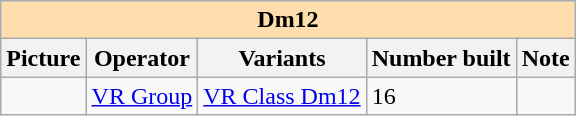<table class="wikitable">
<tr>
<th colspan="5" style="background: #ffdead;">Dm12</th>
</tr>
<tr>
<th>Picture</th>
<th>Operator</th>
<th>Variants</th>
<th>Number built</th>
<th>Note</th>
</tr>
<tr>
<td></td>
<td> <a href='#'>VR Group</a></td>
<td><a href='#'>VR Class Dm12</a></td>
<td>16</td>
<td></td>
</tr>
</table>
